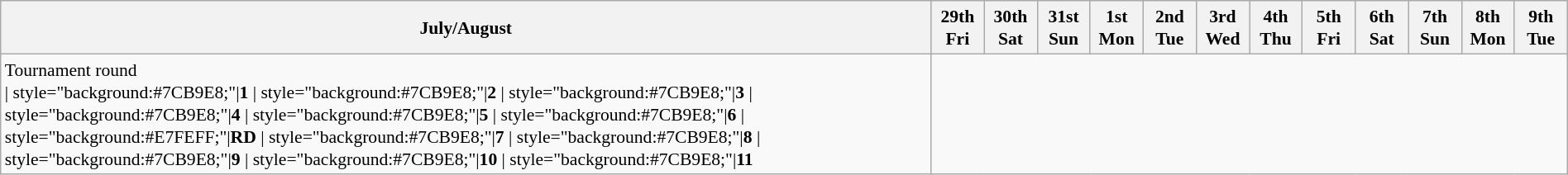<table class="wikitable" style="margin:0.9em auto; font-size:90%; line-height:1.25em;">
<tr>
<th colspan=2>July/August</th>
<th style="width:2.5em">29th<br>Fri</th>
<th style="width:2.5em">30th<br>Sat</th>
<th style="width:2.5em">31st<br>Sun</th>
<th style="width:2.5em">1st<br>Mon</th>
<th style="width:2.5em">2nd<br>Tue</th>
<th style="width:2.5em">3rd<br>Wed</th>
<th style="width:2.5em">4th<br>Thu</th>
<th style="width:2.5em">5th<br>Fri</th>
<th style="width:2.5em">6th<br>Sat</th>
<th style="width:2.5em">7th<br>Sun</th>
<th style="width:2.5em">8th<br>Mon</th>
<th style="width:2.5em">9th<br>Tue</th>
</tr>
<tr>
<td colspan="2" style="text-align:left;">Tournament round<br>| style="background:#7CB9E8;"|<strong>1</strong>
| style="background:#7CB9E8;"|<strong>2</strong>
| style="background:#7CB9E8;"|<strong>3</strong>
| style="background:#7CB9E8;"|<strong>4</strong>
| style="background:#7CB9E8;"|<strong>5</strong>
| style="background:#7CB9E8;"|<strong>6</strong>
| style="background:#E7FEFF;"|<strong>RD</strong>
| style="background:#7CB9E8;"|<strong>7</strong>
| style="background:#7CB9E8;"|<strong>8</strong>
| style="background:#7CB9E8;"|<strong>9</strong>
| style="background:#7CB9E8;"|<strong>10</strong>
| style="background:#7CB9E8;"|<strong>11</strong></td>
</tr>
</table>
